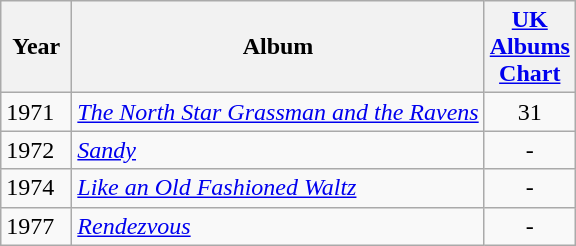<table class="wikitable">
<tr>
<th width="40">Year</th>
<th>Album</th>
<th width="40"><a href='#'>UK Albums Chart</a></th>
</tr>
<tr>
<td>1971</td>
<td><em><a href='#'>The North Star Grassman and the Ravens</a></em></td>
<td align="center">31</td>
</tr>
<tr>
<td>1972</td>
<td><em><a href='#'>Sandy</a></em></td>
<td align="center">-</td>
</tr>
<tr>
<td>1974</td>
<td><em><a href='#'>Like an Old Fashioned Waltz</a></em></td>
<td align="center">-</td>
</tr>
<tr>
<td>1977</td>
<td><em><a href='#'>Rendezvous</a></em></td>
<td align="center">-</td>
</tr>
</table>
